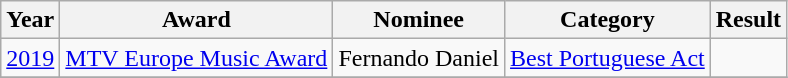<table class="wikitable">
<tr>
<th>Year</th>
<th>Award</th>
<th>Nominee</th>
<th>Category</th>
<th>Result</th>
</tr>
<tr>
<td><a href='#'>2019</a></td>
<td><a href='#'>MTV Europe Music Award</a></td>
<td>Fernando Daniel</td>
<td><a href='#'>Best Portuguese Act</a></td>
<td></td>
</tr>
<tr>
</tr>
</table>
